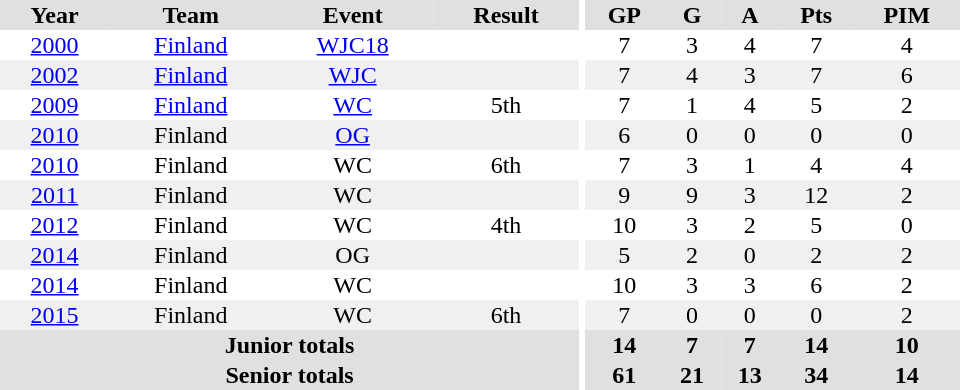<table border="0" cellpadding="1" cellspacing="0" ID="Table3" style="text-align:center; width:40em">
<tr ALIGN="center" bgcolor="#e0e0e0">
<th>Year</th>
<th>Team</th>
<th>Event</th>
<th>Result</th>
<th rowspan="99" bgcolor="#ffffff"></th>
<th>GP</th>
<th>G</th>
<th>A</th>
<th>Pts</th>
<th>PIM</th>
</tr>
<tr>
<td><a href='#'>2000</a></td>
<td><a href='#'>Finland</a></td>
<td><a href='#'>WJC18</a></td>
<td></td>
<td>7</td>
<td>3</td>
<td>4</td>
<td>7</td>
<td>4</td>
</tr>
<tr bgcolor="#f0f0f0">
<td><a href='#'>2002</a></td>
<td><a href='#'>Finland</a></td>
<td><a href='#'>WJC</a></td>
<td></td>
<td>7</td>
<td>4</td>
<td>3</td>
<td>7</td>
<td>6</td>
</tr>
<tr>
<td><a href='#'>2009</a></td>
<td><a href='#'>Finland</a></td>
<td><a href='#'>WC</a></td>
<td>5th</td>
<td>7</td>
<td>1</td>
<td>4</td>
<td>5</td>
<td>2</td>
</tr>
<tr bgcolor="#f0f0f0">
<td><a href='#'>2010</a></td>
<td>Finland</td>
<td><a href='#'>OG</a></td>
<td></td>
<td>6</td>
<td>0</td>
<td>0</td>
<td>0</td>
<td>0</td>
</tr>
<tr>
<td><a href='#'>2010</a></td>
<td>Finland</td>
<td>WC</td>
<td>6th</td>
<td>7</td>
<td>3</td>
<td>1</td>
<td>4</td>
<td>4</td>
</tr>
<tr bgcolor="#f0f0f0">
<td><a href='#'>2011</a></td>
<td>Finland</td>
<td>WC</td>
<td></td>
<td>9</td>
<td>9</td>
<td>3</td>
<td>12</td>
<td>2</td>
</tr>
<tr>
<td><a href='#'>2012</a></td>
<td>Finland</td>
<td>WC</td>
<td>4th</td>
<td>10</td>
<td>3</td>
<td>2</td>
<td>5</td>
<td>0</td>
</tr>
<tr bgcolor="#f0f0f0">
<td><a href='#'>2014</a></td>
<td>Finland</td>
<td>OG</td>
<td></td>
<td>5</td>
<td>2</td>
<td>0</td>
<td>2</td>
<td>2</td>
</tr>
<tr>
<td><a href='#'>2014</a></td>
<td>Finland</td>
<td>WC</td>
<td></td>
<td>10</td>
<td>3</td>
<td>3</td>
<td>6</td>
<td>2</td>
</tr>
<tr bgcolor="#f0f0f0">
<td><a href='#'>2015</a></td>
<td>Finland</td>
<td>WC</td>
<td>6th</td>
<td>7</td>
<td>0</td>
<td>0</td>
<td>0</td>
<td>2</td>
</tr>
<tr bgcolor="#e0e0e0">
<th colspan="4">Junior totals</th>
<th>14</th>
<th>7</th>
<th>7</th>
<th>14</th>
<th>10</th>
</tr>
<tr bgcolor="#e0e0e0">
<th colspan="4">Senior totals</th>
<th>61</th>
<th>21</th>
<th>13</th>
<th>34</th>
<th>14</th>
</tr>
</table>
